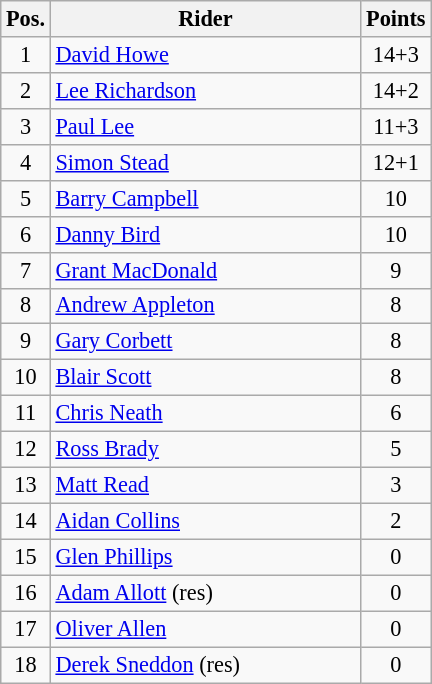<table class=wikitable style="font-size:93%;">
<tr>
<th width=25px>Pos.</th>
<th width=200px>Rider</th>
<th width=40px>Points</th>
</tr>
<tr align=center>
<td>1</td>
<td align=left><a href='#'>David Howe</a></td>
<td>14+3</td>
</tr>
<tr align=center>
<td>2</td>
<td align=left><a href='#'>Lee Richardson</a></td>
<td>14+2</td>
</tr>
<tr align=center>
<td>3</td>
<td align=left><a href='#'>Paul Lee</a></td>
<td>11+3</td>
</tr>
<tr align=center>
<td>4</td>
<td align=left><a href='#'>Simon Stead</a></td>
<td>12+1</td>
</tr>
<tr align=center>
<td>5</td>
<td align=left><a href='#'>Barry Campbell</a></td>
<td>10</td>
</tr>
<tr align=center>
<td>6</td>
<td align=left><a href='#'>Danny Bird</a></td>
<td>10</td>
</tr>
<tr align=center>
<td>7</td>
<td align=left><a href='#'>Grant MacDonald</a></td>
<td>9</td>
</tr>
<tr align=center>
<td>8</td>
<td align=left><a href='#'>Andrew Appleton</a></td>
<td>8</td>
</tr>
<tr align=center>
<td>9</td>
<td align=left><a href='#'>Gary Corbett</a></td>
<td>8</td>
</tr>
<tr align=center>
<td>10</td>
<td align=left><a href='#'>Blair Scott</a></td>
<td>8</td>
</tr>
<tr align=center>
<td>11</td>
<td align=left><a href='#'>Chris Neath</a></td>
<td>6</td>
</tr>
<tr align=center>
<td>12</td>
<td align=left><a href='#'>Ross Brady</a></td>
<td>5</td>
</tr>
<tr align=center>
<td>13</td>
<td align=left><a href='#'>Matt Read</a></td>
<td>3</td>
</tr>
<tr align=center>
<td>14</td>
<td align=left><a href='#'>Aidan Collins</a></td>
<td>2</td>
</tr>
<tr align=center>
<td>15</td>
<td align=left><a href='#'>Glen Phillips</a></td>
<td>0</td>
</tr>
<tr align=center>
<td>16</td>
<td align=left><a href='#'>Adam Allott</a> (res)</td>
<td>0</td>
</tr>
<tr align=center>
<td>17</td>
<td align=left><a href='#'>Oliver Allen</a></td>
<td>0</td>
</tr>
<tr align=center>
<td>18</td>
<td align=left><a href='#'>Derek Sneddon</a> (res)</td>
<td>0</td>
</tr>
</table>
